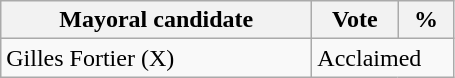<table class="wikitable">
<tr>
<th bgcolor="#DDDDFF" width="200px">Mayoral candidate</th>
<th bgcolor="#DDDDFF" width="50px">Vote</th>
<th bgcolor="#DDDDFF"  width="30px">%</th>
</tr>
<tr>
<td>Gilles Fortier (X)</td>
<td colspan="2">Acclaimed</td>
</tr>
</table>
